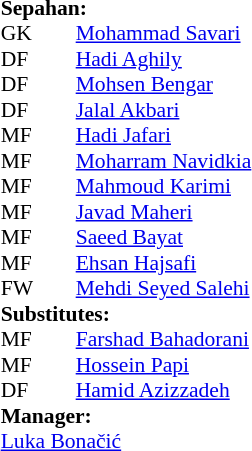<table style="font-size: 90%" cellspacing="0" cellpadding="0" align=center>
<tr>
<td colspan="4"><strong>Sepahan:</strong></td>
</tr>
<tr>
<th width=25></th>
<th width=25></th>
</tr>
<tr>
<td>GK</td>
<td></td>
<td> <a href='#'>Mohammad Savari</a></td>
</tr>
<tr>
<td>DF</td>
<td></td>
<td> <a href='#'>Hadi Aghily</a></td>
<td></td>
</tr>
<tr>
<td>DF</td>
<td></td>
<td> <a href='#'>Mohsen Bengar</a></td>
</tr>
<tr>
<td>DF</td>
<td></td>
<td> <a href='#'>Jalal Akbari</a></td>
<td></td>
<td></td>
</tr>
<tr>
<td>MF</td>
<td></td>
<td> <a href='#'>Hadi Jafari</a></td>
</tr>
<tr>
<td>MF</td>
<td></td>
<td> <a href='#'>Moharram Navidkia</a></td>
<td></td>
<td></td>
<td></td>
</tr>
<tr>
<td>MF</td>
<td></td>
<td> <a href='#'>Mahmoud Karimi</a></td>
<td></td>
<td></td>
<td></td>
</tr>
<tr>
<td>MF</td>
<td></td>
<td> <a href='#'>Javad Maheri</a></td>
<td></td>
<td></td>
<td></td>
</tr>
<tr>
<td>MF</td>
<td></td>
<td> <a href='#'>Saeed Bayat</a></td>
<td></td>
<td></td>
</tr>
<tr>
<td>MF</td>
<td></td>
<td> <a href='#'>Ehsan Hajsafi</a></td>
<td></td>
<td></td>
</tr>
<tr>
<td>FW</td>
<td></td>
<td> <a href='#'>Mehdi Seyed Salehi</a></td>
<td></td>
<td></td>
</tr>
<tr>
<td colspan=3><strong>Substitutes:</strong></td>
</tr>
<tr>
<td>MF</td>
<td></td>
<td> <a href='#'>Farshad Bahadorani</a></td>
<td></td>
<td></td>
<td></td>
</tr>
<tr>
<td>MF</td>
<td></td>
<td> <a href='#'>Hossein Papi</a></td>
<td></td>
<td></td>
<td></td>
</tr>
<tr>
<td>DF</td>
<td></td>
<td> <a href='#'>Hamid Azizzadeh</a></td>
<td></td>
<td></td>
<td></td>
</tr>
<tr>
<td colspan=3><strong>Manager:</strong></td>
</tr>
<tr>
<td colspan=4> <a href='#'>Luka Bonačić</a></td>
</tr>
</table>
